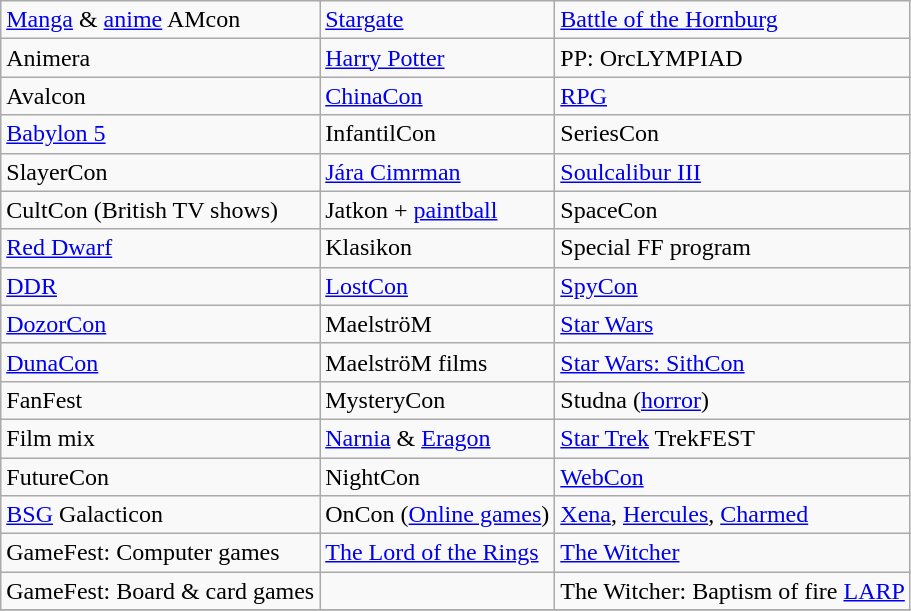<table class="wikitable">
<tr>
<td><a href='#'>Manga</a> & <a href='#'>anime</a> AMcon</td>
<td><a href='#'>Stargate</a></td>
<td><a href='#'>Battle of the Hornburg</a></td>
</tr>
<tr>
<td>Animera</td>
<td><a href='#'>Harry Potter</a></td>
<td>PP: OrcLYMPIAD</td>
</tr>
<tr>
<td>Avalcon</td>
<td><a href='#'>ChinaCon</a></td>
<td><a href='#'>RPG</a></td>
</tr>
<tr>
<td><a href='#'>Babylon 5</a></td>
<td>InfantilCon</td>
<td>SeriesCon</td>
</tr>
<tr>
<td>SlayerCon</td>
<td><a href='#'>Jára Cimrman</a></td>
<td><a href='#'>Soulcalibur III</a></td>
</tr>
<tr>
<td>CultCon (British TV shows)</td>
<td>Jatkon + <a href='#'>paintball</a></td>
<td>SpaceCon</td>
</tr>
<tr>
<td><a href='#'>Red Dwarf</a></td>
<td>Klasikon</td>
<td>Special FF program</td>
</tr>
<tr>
<td><a href='#'>DDR</a></td>
<td><a href='#'>LostCon</a></td>
<td><a href='#'>SpyCon</a></td>
</tr>
<tr>
<td><a href='#'>DozorCon</a></td>
<td>MaelströM</td>
<td><a href='#'>Star Wars</a></td>
</tr>
<tr>
<td><a href='#'>DunaCon</a></td>
<td>MaelströM films</td>
<td><a href='#'>Star Wars: SithCon</a></td>
</tr>
<tr>
<td>FanFest</td>
<td>MysteryCon</td>
<td>Studna (<a href='#'>horror</a>)</td>
</tr>
<tr>
<td>Film mix</td>
<td><a href='#'>Narnia</a> & <a href='#'>Eragon</a></td>
<td><a href='#'>Star Trek</a> TrekFEST</td>
</tr>
<tr>
<td>FutureCon</td>
<td>NightCon</td>
<td><a href='#'>WebCon</a></td>
</tr>
<tr>
<td><a href='#'>BSG</a> Galacticon</td>
<td>OnCon (<a href='#'>Online games</a>)</td>
<td><a href='#'>Xena</a>, <a href='#'>Hercules</a>, <a href='#'>Charmed</a></td>
</tr>
<tr>
<td>GameFest: Computer games</td>
<td><a href='#'>The Lord of the Rings</a></td>
<td><a href='#'>The Witcher</a></td>
</tr>
<tr>
<td>GameFest: Board & card games</td>
<td> </td>
<td>The Witcher: Baptism of fire <a href='#'>LARP</a></td>
</tr>
<tr>
</tr>
</table>
